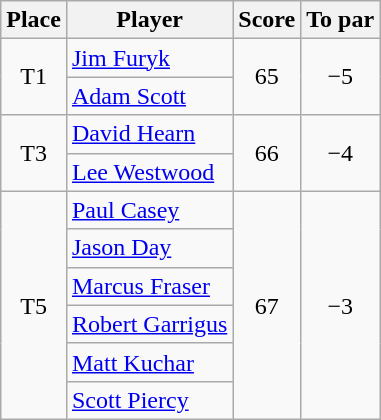<table class="wikitable">
<tr>
<th>Place</th>
<th>Player</th>
<th>Score</th>
<th>To par</th>
</tr>
<tr>
<td rowspan=2 align=center>T1</td>
<td> <a href='#'>Jim Furyk</a></td>
<td rowspan=2 align=center>65</td>
<td rowspan=2 align=center>−5</td>
</tr>
<tr>
<td> <a href='#'>Adam Scott</a></td>
</tr>
<tr>
<td rowspan=2 align=center>T3</td>
<td> <a href='#'>David Hearn</a></td>
<td rowspan=2 align=center>66</td>
<td rowspan=2 align=center>−4</td>
</tr>
<tr>
<td> <a href='#'>Lee Westwood</a></td>
</tr>
<tr>
<td rowspan=6 align=center>T5</td>
<td> <a href='#'>Paul Casey</a></td>
<td rowspan=6 align=center>67</td>
<td rowspan=6 align=center>−3</td>
</tr>
<tr>
<td> <a href='#'>Jason Day</a></td>
</tr>
<tr>
<td> <a href='#'>Marcus Fraser</a></td>
</tr>
<tr>
<td> <a href='#'>Robert Garrigus</a></td>
</tr>
<tr>
<td> <a href='#'>Matt Kuchar</a></td>
</tr>
<tr>
<td> <a href='#'>Scott Piercy</a></td>
</tr>
</table>
